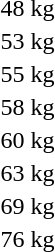<table>
<tr>
<td rowspan=2>48 kg</td>
<td rowspan=2></td>
<td rowspan=2></td>
<td></td>
</tr>
<tr>
<td></td>
</tr>
<tr>
<td rowspan=2>53 kg</td>
<td rowspan=2></td>
<td rowspan=2></td>
<td></td>
</tr>
<tr>
<td></td>
</tr>
<tr>
<td rowspan=2>55 kg</td>
<td rowspan=2></td>
<td rowspan=2></td>
<td></td>
</tr>
<tr>
<td></td>
</tr>
<tr>
<td rowspan=2>58 kg</td>
<td rowspan=2></td>
<td rowspan=2></td>
<td></td>
</tr>
<tr>
<td></td>
</tr>
<tr>
<td rowspan=2>60 kg</td>
<td rowspan=2></td>
<td rowspan=2></td>
<td></td>
</tr>
<tr>
<td></td>
</tr>
<tr>
<td rowspan=2>63 kg</td>
<td rowspan=2></td>
<td rowspan=2></td>
<td></td>
</tr>
<tr>
<td></td>
</tr>
<tr>
<td rowspan=2>69 kg</td>
<td rowspan=2></td>
<td rowspan=2></td>
<td></td>
</tr>
<tr>
<td></td>
</tr>
<tr>
<td rowspan=2>76 kg</td>
<td rowspan=2></td>
<td rowspan=2></td>
<td></td>
</tr>
<tr>
<td></td>
</tr>
<tr>
</tr>
</table>
